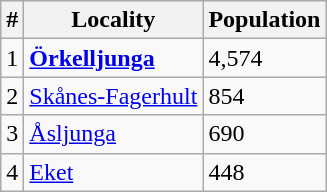<table class="wikitable">
<tr>
<th>#</th>
<th>Locality</th>
<th>Population</th>
</tr>
<tr>
<td>1</td>
<td><strong><a href='#'>Örkelljunga</a></strong></td>
<td>4,574</td>
</tr>
<tr>
<td>2</td>
<td><a href='#'>Skånes-Fagerhult</a></td>
<td>854</td>
</tr>
<tr>
<td>3</td>
<td><a href='#'>Åsljunga</a></td>
<td>690</td>
</tr>
<tr>
<td>4</td>
<td><a href='#'>Eket</a></td>
<td>448</td>
</tr>
</table>
